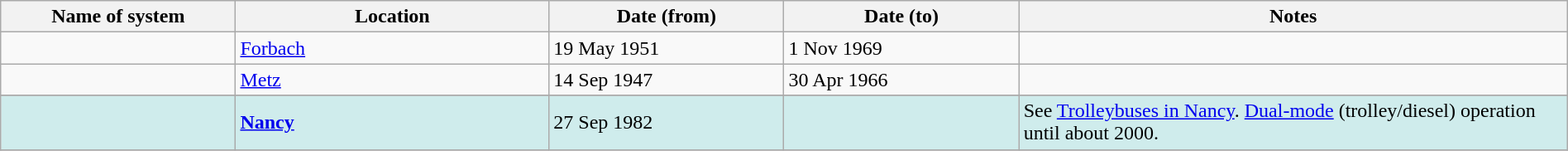<table class="wikitable" width=100%>
<tr>
<th width=15%>Name of system</th>
<th width=20%>Location</th>
<th width=15%>Date (from)</th>
<th width=15%>Date (to)</th>
<th width=35%>Notes</th>
</tr>
<tr>
<td> </td>
<td><a href='#'>Forbach</a></td>
<td>19 May 1951</td>
<td>1 Nov 1969</td>
<td> </td>
</tr>
<tr>
<td> </td>
<td><a href='#'>Metz</a></td>
<td>14 Sep 1947</td>
<td>30 Apr 1966</td>
<td> </td>
</tr>
<tr>
</tr>
<tr style="background:#CFECEC">
<td> </td>
<td><strong><a href='#'>Nancy</a></strong></td>
<td>27 Sep 1982</td>
<td> </td>
<td>See <a href='#'>Trolleybuses in Nancy</a>. <a href='#'>Dual-mode</a> (trolley/diesel) operation until about 2000.</td>
</tr>
<tr>
</tr>
</table>
